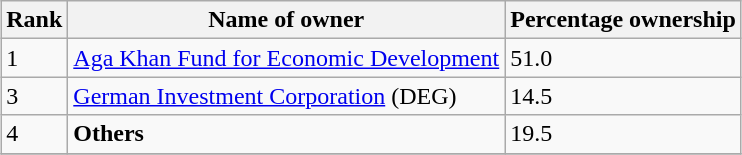<table class="wikitable sortable" style="margin-left:auto;margin-right:auto">
<tr>
<th style="width:2em;">Rank</th>
<th>Name of owner</th>
<th>Percentage ownership</th>
</tr>
<tr>
<td>1</td>
<td><a href='#'>Aga Khan Fund for Economic Development</a></td>
<td>51.0</td>
</tr>
<tr>
<td>3</td>
<td><a href='#'>German Investment Corporation</a> (DEG)</td>
<td>14.5</td>
</tr>
<tr>
<td>4</td>
<td><strong>Others</strong></td>
<td>19.5</td>
</tr>
<tr>
</tr>
</table>
